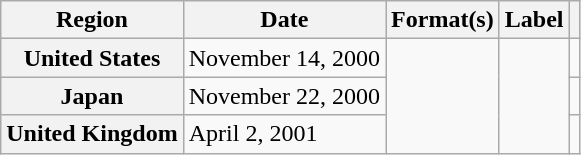<table class="wikitable sortable plainrowheaders">
<tr>
<th scope="col">Region</th>
<th scope="col">Date</th>
<th scope="col">Format(s)</th>
<th scope="col">Label</th>
<th scope="col"></th>
</tr>
<tr>
<th scope="row">United States</th>
<td>November 14, 2000</td>
<td rowspan="3"></td>
<td rowspan="3"></td>
<td></td>
</tr>
<tr>
<th scope="row">Japan</th>
<td>November 22, 2000</td>
<td></td>
</tr>
<tr>
<th scope="row">United Kingdom</th>
<td>April 2, 2001</td>
<td></td>
</tr>
</table>
